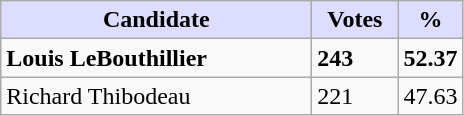<table class="wikitable">
<tr>
<th style="background:#ddf; width:200px;">Candidate</th>
<th style="background:#ddf; width:50px;">Votes</th>
<th style="background:#ddf; width:30px;">%</th>
</tr>
<tr>
<td><strong>Louis LeBouthillier</strong></td>
<td><strong>243</strong></td>
<td><strong>52.37</strong></td>
</tr>
<tr>
<td>Richard Thibodeau</td>
<td>221</td>
<td>47.63</td>
</tr>
</table>
